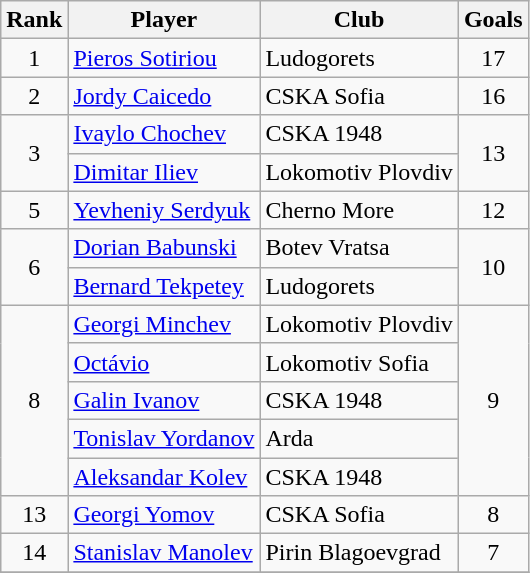<table class="wikitable" style="text-align:center">
<tr>
<th>Rank</th>
<th>Player</th>
<th>Club</th>
<th>Goals</th>
</tr>
<tr>
<td rowspan=1>1</td>
<td align="left"> <a href='#'>Pieros Sotiriou</a></td>
<td align="left">Ludogorets</td>
<td rowspan=1>17</td>
</tr>
<tr>
<td rowspan=1>2</td>
<td align="left"> <a href='#'>Jordy Caicedo</a></td>
<td align="left">CSKA Sofia</td>
<td rowspan=1>16</td>
</tr>
<tr>
<td rowspan=2>3</td>
<td align="left"> <a href='#'>Ivaylo Chochev</a></td>
<td align="left">CSKA 1948</td>
<td rowspan=2>13</td>
</tr>
<tr>
<td align="left"> <a href='#'>Dimitar Iliev</a></td>
<td align="left">Lokomotiv Plovdiv</td>
</tr>
<tr>
<td rowspan=1>5</td>
<td align="left"> <a href='#'>Yevheniy Serdyuk</a></td>
<td align="left">Cherno More</td>
<td rowspan=1>12</td>
</tr>
<tr>
<td rowspan=2>6</td>
<td align="left"> <a href='#'>Dorian Babunski</a></td>
<td align="left">Botev Vratsa</td>
<td rowspan=2>10</td>
</tr>
<tr>
<td align="left"> <a href='#'>Bernard Tekpetey</a></td>
<td align="left">Ludogorets</td>
</tr>
<tr>
<td rowspan=5>8</td>
<td align="left"> <a href='#'>Georgi Minchev</a></td>
<td align="left">Lokomotiv Plovdiv</td>
<td rowspan=5>9</td>
</tr>
<tr>
<td align="left"> <a href='#'>Octávio</a></td>
<td align="left">Lokomotiv Sofia</td>
</tr>
<tr>
<td align="left"> <a href='#'>Galin Ivanov</a></td>
<td align="left">CSKA 1948</td>
</tr>
<tr>
<td align="left"> <a href='#'>Tonislav Yordanov</a></td>
<td align="left">Arda</td>
</tr>
<tr>
<td align="left"> <a href='#'>Aleksandar Kolev</a></td>
<td align="left">CSKA 1948</td>
</tr>
<tr>
<td rowspan=1>13</td>
<td align="left"> <a href='#'>Georgi Yomov</a></td>
<td align="left">CSKA Sofia</td>
<td rowspan=1>8</td>
</tr>
<tr>
<td rowspan=1>14</td>
<td align="left"> <a href='#'>Stanislav Manolev</a></td>
<td align="left">Pirin Blagoevgrad</td>
<td rowspan=1>7</td>
</tr>
<tr>
</tr>
</table>
